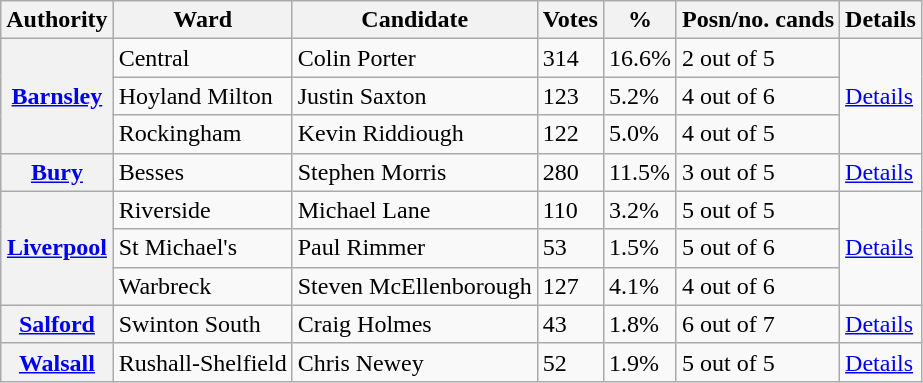<table class="wikitable">
<tr>
<th>Authority</th>
<th>Ward</th>
<th>Candidate</th>
<th>Votes</th>
<th>%</th>
<th>Posn/no. cands</th>
<th>Details</th>
</tr>
<tr>
<th rowspan=3><a href='#'>Barnsley</a></th>
<td>Central</td>
<td>Colin Porter</td>
<td>314</td>
<td>16.6%</td>
<td>2 out of 5</td>
<td rowspan=3><a href='#'>Details</a></td>
</tr>
<tr>
<td>Hoyland Milton</td>
<td>Justin Saxton</td>
<td>123</td>
<td>5.2%</td>
<td>4 out of 6</td>
</tr>
<tr>
<td>Rockingham</td>
<td>Kevin Riddiough</td>
<td>122</td>
<td>5.0%</td>
<td>4 out of 5</td>
</tr>
<tr>
<th><a href='#'>Bury</a></th>
<td>Besses</td>
<td>Stephen Morris</td>
<td>280</td>
<td>11.5%</td>
<td>3 out of 5</td>
<td><a href='#'>Details</a></td>
</tr>
<tr>
<th rowspan=3><a href='#'>Liverpool</a></th>
<td>Riverside</td>
<td>Michael Lane</td>
<td>110</td>
<td>3.2%</td>
<td>5 out of 5</td>
<td rowspan=3><a href='#'>Details</a></td>
</tr>
<tr>
<td>St Michael's</td>
<td>Paul Rimmer</td>
<td>53</td>
<td>1.5%</td>
<td>5 out of 6</td>
</tr>
<tr>
<td>Warbreck</td>
<td>Steven McEllenborough</td>
<td>127</td>
<td>4.1%</td>
<td>4 out of 6</td>
</tr>
<tr>
<th><a href='#'>Salford</a></th>
<td>Swinton South</td>
<td>Craig Holmes</td>
<td>43</td>
<td>1.8%</td>
<td>6 out of 7</td>
<td><a href='#'>Details</a></td>
</tr>
<tr>
<th><a href='#'>Walsall</a></th>
<td>Rushall-Shelfield</td>
<td>Chris Newey</td>
<td>52</td>
<td>1.9%</td>
<td>5 out of 5</td>
<td><a href='#'>Details</a></td>
</tr>
</table>
